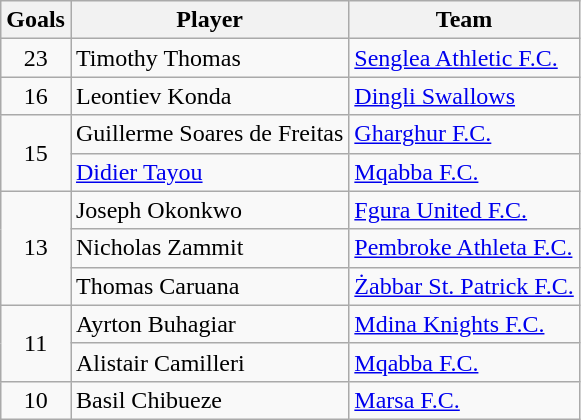<table class="wikitable">
<tr>
<th>Goals</th>
<th>Player</th>
<th>Team</th>
</tr>
<tr>
<td align=center>23</td>
<td> Timothy Thomas</td>
<td><a href='#'>Senglea Athletic F.C.</a></td>
</tr>
<tr>
<td align=center>16</td>
<td> Leontiev Konda</td>
<td><a href='#'>Dingli Swallows</a></td>
</tr>
<tr>
<td rowspan="2" align=center>15</td>
<td> Guillerme Soares de Freitas</td>
<td><a href='#'>Gharghur F.C.</a></td>
</tr>
<tr>
<td> <a href='#'>Didier Tayou</a></td>
<td><a href='#'>Mqabba F.C.</a></td>
</tr>
<tr>
<td rowspan="3" align=center>13</td>
<td> Joseph Okonkwo</td>
<td><a href='#'>Fgura United F.C.</a></td>
</tr>
<tr>
<td> Nicholas Zammit</td>
<td><a href='#'>Pembroke Athleta F.C.</a></td>
</tr>
<tr>
<td> Thomas Caruana</td>
<td><a href='#'>Żabbar St. Patrick F.C.</a></td>
</tr>
<tr>
<td rowspan="2" align=center>11</td>
<td> Ayrton Buhagiar</td>
<td><a href='#'>Mdina Knights F.C.</a></td>
</tr>
<tr>
<td> Alistair Camilleri</td>
<td><a href='#'>Mqabba F.C.</a></td>
</tr>
<tr>
<td align=center>10</td>
<td> Basil Chibueze</td>
<td><a href='#'>Marsa F.C.</a></td>
</tr>
</table>
